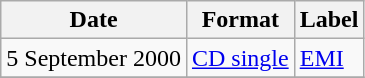<table class="wikitable plainrowheaders">
<tr>
<th>Date</th>
<th>Format</th>
<th>Label</th>
</tr>
<tr>
<td>5 September 2000</td>
<td><a href='#'>CD single</a></td>
<td><a href='#'>EMI</a></td>
</tr>
<tr>
</tr>
</table>
